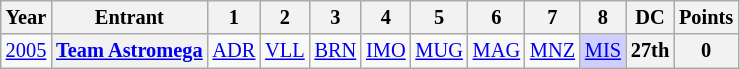<table class="wikitable" style="text-align:center; font-size:85%">
<tr>
<th>Year</th>
<th>Entrant</th>
<th>1</th>
<th>2</th>
<th>3</th>
<th>4</th>
<th>5</th>
<th>6</th>
<th>7</th>
<th>8</th>
<th>DC</th>
<th>Points</th>
</tr>
<tr>
<td><a href='#'>2005</a></td>
<th nowrap><a href='#'>Team Astromega</a></th>
<td><a href='#'>ADR</a></td>
<td><a href='#'>VLL</a></td>
<td><a href='#'>BRN</a></td>
<td><a href='#'>IMO</a></td>
<td><a href='#'>MUG</a></td>
<td><a href='#'>MAG</a></td>
<td><a href='#'>MNZ</a></td>
<td style="background:#cfcfff;"><a href='#'>MIS</a><br></td>
<th>27th</th>
<th>0</th>
</tr>
</table>
